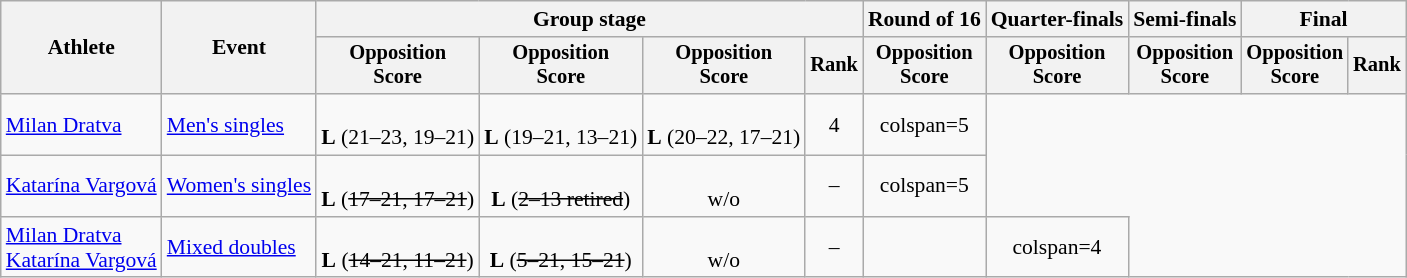<table class=wikitable style=font-size:90%;text-align:center>
<tr>
<th rowspan=2>Athlete</th>
<th rowspan=2>Event</th>
<th colspan=4>Group stage</th>
<th>Round of 16</th>
<th>Quarter-finals</th>
<th>Semi-finals</th>
<th colspan=2>Final</th>
</tr>
<tr style=font-size:95%>
<th>Opposition<br>Score</th>
<th>Opposition<br>Score</th>
<th>Opposition<br>Score</th>
<th>Rank</th>
<th>Opposition<br>Score</th>
<th>Opposition<br>Score</th>
<th>Opposition<br>Score</th>
<th>Opposition<br>Score</th>
<th>Rank</th>
</tr>
<tr>
<td align=left><a href='#'>Milan Dratva</a></td>
<td align=left><a href='#'>Men's singles</a></td>
<td><br><strong>L</strong> (21–23, 19–21)</td>
<td><br><strong>L</strong> (19–21, 13–21)</td>
<td><br><strong>L</strong> (20–22, 17–21)</td>
<td>4</td>
<td>colspan=5 </td>
</tr>
<tr align=center>
<td align=left><a href='#'>Katarína Vargová</a></td>
<td align=left><a href='#'>Women's singles</a></td>
<td><br><strong>L</strong> (<s>17–21, 17–21</s>)</td>
<td><br><strong>L</strong> (<s>2–13 retired</s>)</td>
<td><br>w/o</td>
<td>–</td>
<td>colspan=5 </td>
</tr>
<tr align=center>
<td align=left><a href='#'>Milan Dratva</a><br><a href='#'>Katarína Vargová</a></td>
<td align=left><a href='#'>Mixed doubles</a></td>
<td><br><strong>L</strong> (<s>14–21, 11–21</s>)</td>
<td><br><strong>L</strong> (<s>5–21, 15–21</s>)</td>
<td><br>w/o</td>
<td>–</td>
<td></td>
<td>colspan=4 </td>
</tr>
</table>
